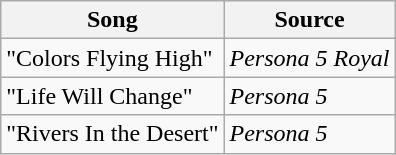<table class="wikitable sortable" style="border-collapse:collapse;">
<tr>
<th scope="col">Song</th>
<th scope="col">Source</th>
</tr>
<tr>
<td scope="row">"Colors Flying High"</td>
<td><em>Persona 5 Royal</em></td>
</tr>
<tr>
<td scope="row">"Life Will Change"</td>
<td><em>Persona 5</em></td>
</tr>
<tr>
<td scope="row">"Rivers In the Desert"</td>
<td><em>Persona 5</em></td>
</tr>
</table>
